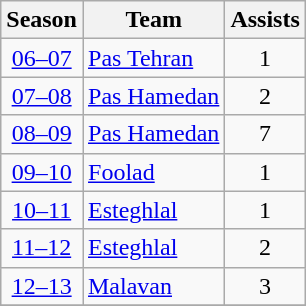<table class="wikitable" style="text-align: center;">
<tr>
<th>Season</th>
<th>Team</th>
<th>Assists</th>
</tr>
<tr>
<td><a href='#'>06–07</a></td>
<td align="left"><a href='#'>Pas Tehran</a></td>
<td>1</td>
</tr>
<tr>
<td><a href='#'>07–08</a></td>
<td align="left"><a href='#'>Pas Hamedan</a></td>
<td>2</td>
</tr>
<tr>
<td><a href='#'>08–09</a></td>
<td align="left"><a href='#'>Pas Hamedan</a></td>
<td>7</td>
</tr>
<tr>
<td><a href='#'>09–10</a></td>
<td align="left"><a href='#'>Foolad</a></td>
<td>1</td>
</tr>
<tr>
<td><a href='#'>10–11</a></td>
<td align="left"><a href='#'>Esteghlal</a></td>
<td>1</td>
</tr>
<tr>
<td><a href='#'>11–12</a></td>
<td align="left"><a href='#'>Esteghlal</a></td>
<td>2</td>
</tr>
<tr>
<td><a href='#'>12–13</a></td>
<td align="left"><a href='#'>Malavan</a></td>
<td>3</td>
</tr>
<tr>
</tr>
</table>
